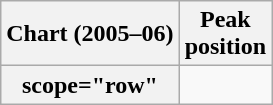<table class="wikitable plainrowheaders sortable" style="text-align:left;" style="text-align:center">
<tr>
<th scope="col">Chart (2005–06)</th>
<th scope="col">Peak<br>position</th>
</tr>
<tr>
<th>scope="row" </th>
</tr>
</table>
